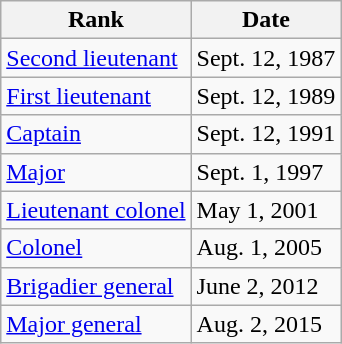<table class="wikitable">
<tr>
<th>Rank</th>
<th>Date</th>
</tr>
<tr>
<td> <a href='#'>Second lieutenant</a></td>
<td>Sept. 12, 1987</td>
</tr>
<tr>
<td> <a href='#'>First lieutenant</a></td>
<td>Sept. 12, 1989</td>
</tr>
<tr>
<td> <a href='#'>Captain</a></td>
<td>Sept. 12, 1991</td>
</tr>
<tr>
<td> <a href='#'>Major</a></td>
<td>Sept. 1, 1997</td>
</tr>
<tr>
<td> <a href='#'>Lieutenant colonel</a></td>
<td>May 1, 2001</td>
</tr>
<tr>
<td> <a href='#'>Colonel</a></td>
<td>Aug. 1, 2005</td>
</tr>
<tr>
<td> <a href='#'>Brigadier general</a></td>
<td>June 2, 2012</td>
</tr>
<tr>
<td> <a href='#'>Major general</a></td>
<td>Aug. 2, 2015</td>
</tr>
</table>
